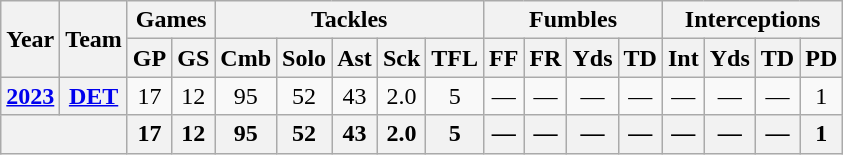<table class="wikitable" style="text-align:center;">
<tr>
<th rowspan="2">Year</th>
<th rowspan="2">Team</th>
<th colspan="2">Games</th>
<th colspan="5">Tackles</th>
<th colspan="4">Fumbles</th>
<th colspan="4">Interceptions</th>
</tr>
<tr>
<th>GP</th>
<th>GS</th>
<th>Cmb</th>
<th>Solo</th>
<th>Ast</th>
<th>Sck</th>
<th>TFL</th>
<th>FF</th>
<th>FR</th>
<th>Yds</th>
<th>TD</th>
<th>Int</th>
<th>Yds</th>
<th>TD</th>
<th>PD</th>
</tr>
<tr>
<th><a href='#'>2023</a></th>
<th><a href='#'>DET</a></th>
<td>17</td>
<td>12</td>
<td>95</td>
<td>52</td>
<td>43</td>
<td>2.0</td>
<td>5</td>
<td>—</td>
<td>—</td>
<td>—</td>
<td>—</td>
<td>—</td>
<td>—</td>
<td>—</td>
<td>1</td>
</tr>
<tr>
<th colspan="2"></th>
<th>17</th>
<th>12</th>
<th>95</th>
<th>52</th>
<th>43</th>
<th>2.0</th>
<th>5</th>
<th>—</th>
<th>—</th>
<th>—</th>
<th>—</th>
<th>—</th>
<th>—</th>
<th>—</th>
<th>1</th>
</tr>
</table>
